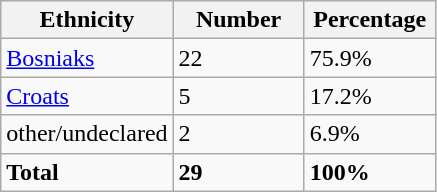<table class="wikitable">
<tr>
<th width="100px">Ethnicity</th>
<th width="80px">Number</th>
<th width="80px">Percentage</th>
</tr>
<tr>
<td><a href='#'>Bosniaks</a></td>
<td>22</td>
<td>75.9%</td>
</tr>
<tr>
<td><a href='#'>Croats</a></td>
<td>5</td>
<td>17.2%</td>
</tr>
<tr>
<td>other/undeclared</td>
<td>2</td>
<td>6.9%</td>
</tr>
<tr>
<td><strong>Total</strong></td>
<td><strong>29</strong></td>
<td><strong>100%</strong></td>
</tr>
</table>
